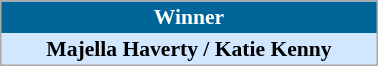<table align=center cellpadding="2" cellspacing="0" style="background: #f9f9f9; border: 1px #aaa solid; border-collapse: collapse; font-size: 90%;" width=20%>
<tr align=center style="background:#006699;color:white;">
<th width=100%>Winner</th>
</tr>
<tr align=center bgcolor=#D0E7FF>
<td align=center><strong>Majella Haverty / Katie Kenny</strong> </td>
</tr>
</table>
